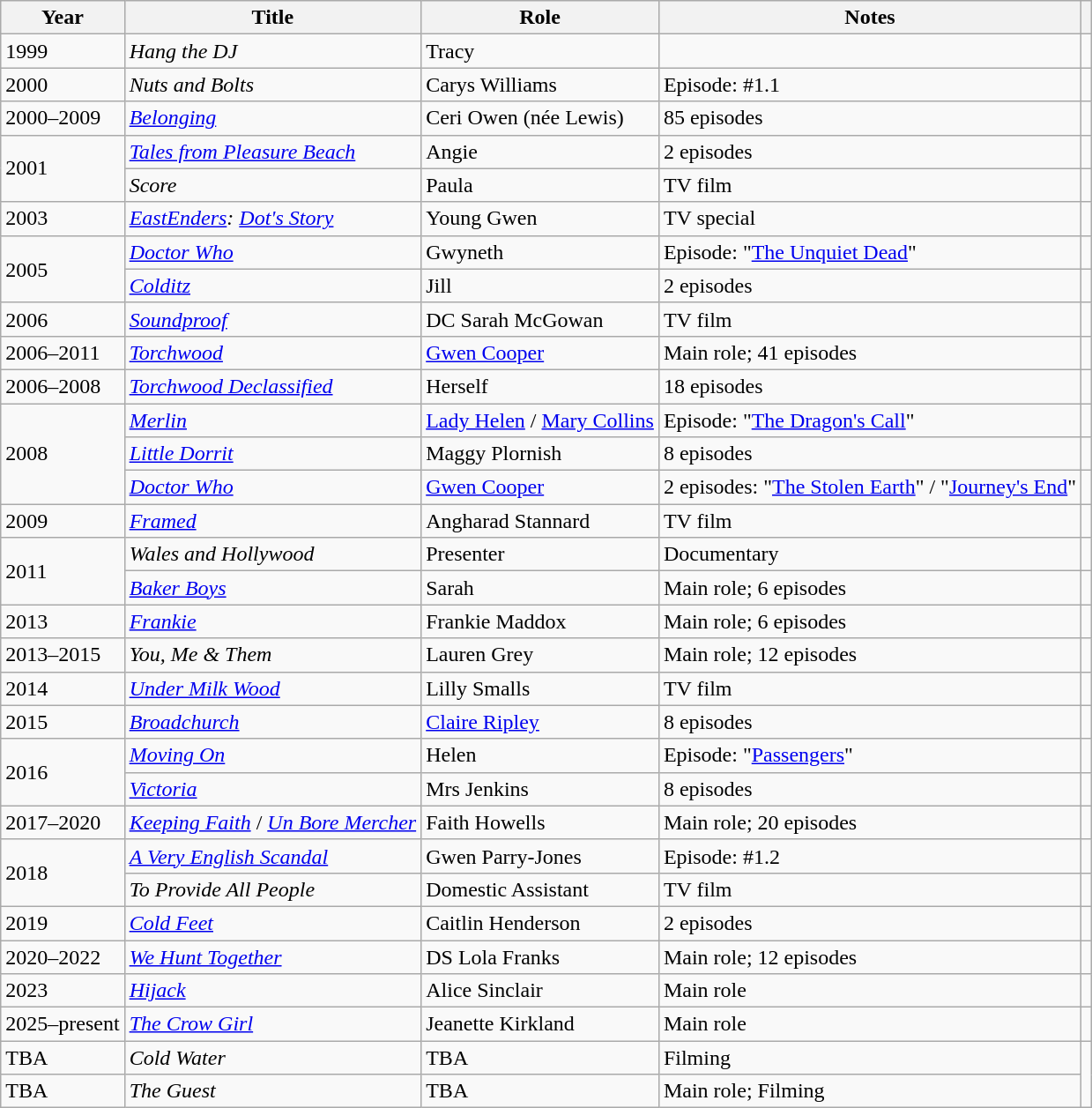<table class="wikitable sortable">
<tr>
<th>Year</th>
<th>Title</th>
<th>Role</th>
<th class="unsortable">Notes</th>
<th class="unsortable"></th>
</tr>
<tr>
<td>1999</td>
<td><em>Hang the DJ</em></td>
<td>Tracy</td>
<td></td>
<td></td>
</tr>
<tr>
<td>2000</td>
<td><em>Nuts and Bolts</em></td>
<td>Carys Williams</td>
<td>Episode: #1.1</td>
<td></td>
</tr>
<tr>
<td>2000–2009</td>
<td><em><a href='#'>Belonging</a></em></td>
<td>Ceri Owen (née Lewis)</td>
<td>85 episodes</td>
<td></td>
</tr>
<tr>
<td rowspan="2">2001</td>
<td><em><a href='#'>Tales from Pleasure Beach</a></em></td>
<td>Angie</td>
<td>2 episodes</td>
<td></td>
</tr>
<tr>
<td><em>Score</em></td>
<td>Paula</td>
<td>TV film</td>
<td></td>
</tr>
<tr>
<td>2003</td>
<td><em><a href='#'>EastEnders</a>: <a href='#'>Dot's Story</a></em></td>
<td>Young Gwen</td>
<td>TV special</td>
<td></td>
</tr>
<tr>
<td rowspan="2">2005</td>
<td><em><a href='#'>Doctor Who</a></em></td>
<td>Gwyneth</td>
<td>Episode: "<a href='#'>The Unquiet Dead</a>"</td>
<td></td>
</tr>
<tr>
<td><em><a href='#'>Colditz</a></em></td>
<td>Jill</td>
<td>2 episodes</td>
<td></td>
</tr>
<tr>
<td>2006</td>
<td><em><a href='#'>Soundproof</a></em></td>
<td>DC Sarah McGowan</td>
<td>TV film</td>
<td></td>
</tr>
<tr>
<td>2006–2011</td>
<td><em><a href='#'>Torchwood</a></em></td>
<td><a href='#'>Gwen Cooper</a></td>
<td>Main role; 41 episodes</td>
<td></td>
</tr>
<tr>
<td>2006–2008</td>
<td><em><a href='#'>Torchwood Declassified</a></em></td>
<td>Herself</td>
<td>18 episodes</td>
<td></td>
</tr>
<tr>
<td rowspan="3">2008</td>
<td><em><a href='#'>Merlin</a></em></td>
<td><a href='#'>Lady Helen</a> / <a href='#'>Mary Collins</a></td>
<td>Episode: "<a href='#'>The Dragon's Call</a>"</td>
<td></td>
</tr>
<tr>
<td><em><a href='#'>Little Dorrit</a></em></td>
<td>Maggy Plornish</td>
<td>8 episodes</td>
<td></td>
</tr>
<tr>
<td><em><a href='#'>Doctor Who</a></em></td>
<td><a href='#'>Gwen Cooper</a></td>
<td>2 episodes: "<a href='#'>The Stolen Earth</a>" / "<a href='#'>Journey's End</a>"</td>
<td></td>
</tr>
<tr>
<td>2009</td>
<td><em><a href='#'>Framed</a></em></td>
<td>Angharad Stannard</td>
<td>TV film</td>
<td></td>
</tr>
<tr>
<td rowspan="2">2011</td>
<td><em>Wales and Hollywood</em></td>
<td>Presenter</td>
<td>Documentary</td>
<td></td>
</tr>
<tr>
<td><em><a href='#'>Baker Boys</a></em></td>
<td>Sarah</td>
<td>Main role; 6 episodes</td>
<td></td>
</tr>
<tr>
<td rowspan="1">2013</td>
<td><em><a href='#'>Frankie</a></em></td>
<td>Frankie Maddox</td>
<td>Main role; 6 episodes</td>
<td></td>
</tr>
<tr>
<td>2013–2015</td>
<td><em>You, Me & Them</em></td>
<td>Lauren Grey</td>
<td>Main role; 12 episodes</td>
<td></td>
</tr>
<tr>
<td>2014</td>
<td><em><a href='#'>Under Milk Wood</a></em></td>
<td>Lilly Smalls</td>
<td>TV film</td>
<td></td>
</tr>
<tr>
<td>2015</td>
<td><em><a href='#'>Broadchurch</a></em></td>
<td><a href='#'>Claire Ripley</a></td>
<td>8 episodes</td>
<td></td>
</tr>
<tr>
<td rowspan="2">2016</td>
<td><em><a href='#'>Moving On</a></em></td>
<td>Helen</td>
<td>Episode: "<a href='#'>Passengers</a>"</td>
<td></td>
</tr>
<tr>
<td><em><a href='#'>Victoria</a></em></td>
<td>Mrs Jenkins</td>
<td>8 episodes</td>
<td></td>
</tr>
<tr>
<td>2017–2020</td>
<td><em><a href='#'>Keeping Faith</a></em> / <em><a href='#'>Un Bore Mercher</a></em></td>
<td>Faith Howells</td>
<td>Main role; 20 episodes</td>
<td></td>
</tr>
<tr>
<td rowspan="2">2018</td>
<td><em><a href='#'>A Very English Scandal</a></em></td>
<td>Gwen Parry-Jones</td>
<td>Episode: #1.2</td>
<td></td>
</tr>
<tr>
<td><em>To Provide All People</em></td>
<td>Domestic Assistant</td>
<td>TV film</td>
<td></td>
</tr>
<tr>
<td>2019</td>
<td><em><a href='#'>Cold Feet</a></em></td>
<td>Caitlin Henderson</td>
<td>2 episodes</td>
<td></td>
</tr>
<tr>
<td>2020–2022</td>
<td><em><a href='#'>We Hunt Together</a></em></td>
<td>DS Lola Franks</td>
<td>Main role; 12 episodes</td>
<td></td>
</tr>
<tr>
<td>2023</td>
<td><em><a href='#'>Hijack</a></em></td>
<td>Alice Sinclair</td>
<td>Main role</td>
<td></td>
</tr>
<tr>
<td>2025–present</td>
<td><em><a href='#'>The Crow Girl</a></em></td>
<td>Jeanette Kirkland</td>
<td>Main role</td>
<td></td>
</tr>
<tr>
<td>TBA</td>
<td><em>Cold Water</em></td>
<td>TBA</td>
<td>Filming</td>
</tr>
<tr>
<td>TBA</td>
<td><em>The Guest</em></td>
<td>TBA</td>
<td>Main role; Filming</td>
</tr>
</table>
